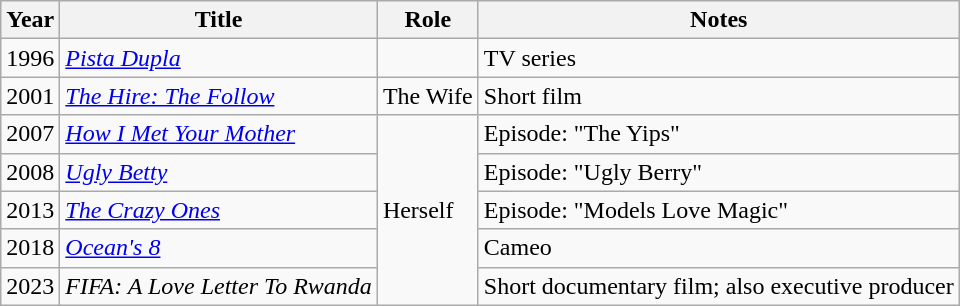<table class="wikitable sortable">
<tr>
<th>Year</th>
<th>Title</th>
<th>Role</th>
<th class="unsortable">Notes</th>
</tr>
<tr>
<td>1996</td>
<td><em><a href='#'>Pista Dupla</a></em></td>
<td></td>
<td>TV series</td>
</tr>
<tr>
<td>2001</td>
<td><em><a href='#'>The Hire: The Follow</a></em></td>
<td>The Wife</td>
<td>Short film</td>
</tr>
<tr>
<td>2007</td>
<td><em><a href='#'>How I Met Your Mother</a></em></td>
<td rowspan="5">Herself</td>
<td>Episode: "The Yips"</td>
</tr>
<tr>
<td>2008</td>
<td><em><a href='#'>Ugly Betty</a></em></td>
<td>Episode: "Ugly Berry"</td>
</tr>
<tr>
<td>2013</td>
<td><em><a href='#'>The Crazy Ones</a></em></td>
<td>Episode: "Models Love Magic"</td>
</tr>
<tr>
<td>2018</td>
<td><em><a href='#'>Ocean's 8</a></em></td>
<td>Cameo</td>
</tr>
<tr>
<td>2023</td>
<td><em>FIFA: A Love Letter To Rwanda</em></td>
<td>Short documentary film; also executive producer</td>
</tr>
</table>
